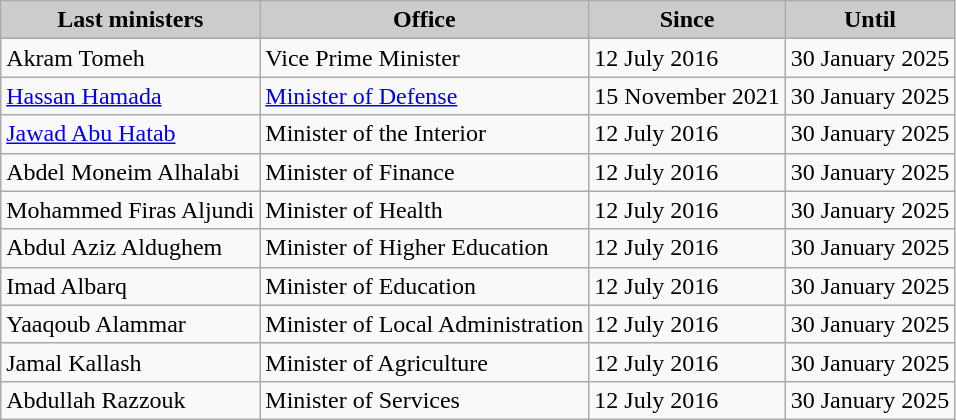<table class="wikitable">
<tr>
<th style="background:#ccc;">Last ministers</th>
<th style="background:#ccc;">Office</th>
<th style="background:#ccc;">Since</th>
<th style="background:#ccc;">Until</th>
</tr>
<tr>
<td>Akram Tomeh</td>
<td>Vice Prime Minister</td>
<td>12 July 2016</td>
<td>30 January 2025</td>
</tr>
<tr>
<td><a href='#'>Hassan Hamada</a></td>
<td><a href='#'>Minister of Defense</a></td>
<td>15 November 2021</td>
<td>30 January 2025</td>
</tr>
<tr>
<td><a href='#'>Jawad Abu Hatab</a></td>
<td>Minister of the Interior</td>
<td>12 July 2016</td>
<td>30 January 2025</td>
</tr>
<tr>
<td>Abdel Moneim Alhalabi</td>
<td>Minister of Finance</td>
<td>12 July 2016</td>
<td>30 January 2025</td>
</tr>
<tr>
<td>Mohammed Firas Aljundi</td>
<td>Minister of Health</td>
<td>12 July 2016</td>
<td>30 January 2025</td>
</tr>
<tr>
<td>Abdul Aziz Aldughem</td>
<td>Minister of Higher Education</td>
<td>12 July 2016</td>
<td>30 January 2025</td>
</tr>
<tr>
<td>Imad Albarq</td>
<td>Minister of Education</td>
<td>12 July 2016</td>
<td>30 January 2025</td>
</tr>
<tr>
<td>Yaaqoub Alammar</td>
<td>Minister of Local Administration</td>
<td>12 July 2016</td>
<td>30 January 2025</td>
</tr>
<tr>
<td>Jamal Kallash</td>
<td>Minister of Agriculture</td>
<td>12 July 2016</td>
<td>30 January 2025</td>
</tr>
<tr>
<td>Abdullah Razzouk</td>
<td>Minister of Services</td>
<td>12 July 2016</td>
<td>30 January 2025</td>
</tr>
</table>
